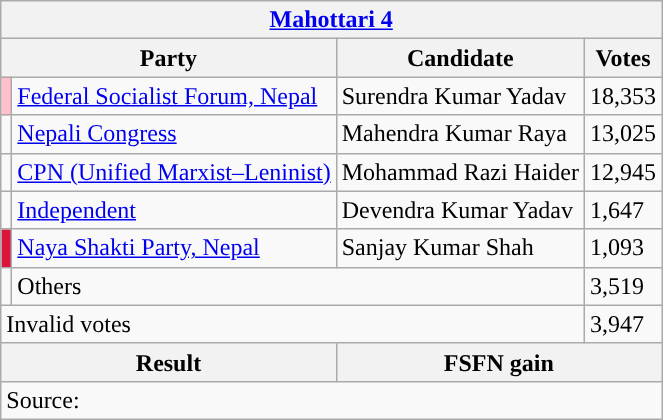<table class="wikitable">
<tr>
<th colspan="4"><a href='#'>Mahottari 4</a></th>
</tr>
<tr>
<th colspan="2">Party</th>
<th>Candidate</th>
<th>Votes</th>
</tr>
<tr>
<td style="background-color:pink"></td>
<td><a href='#'>Federal Socialist Forum, Nepal</a></td>
<td>Surendra Kumar Yadav</td>
<td>18,353</td>
</tr>
<tr>
<td style="background-color:"></td>
<td><a href='#'>Nepali Congress</a></td>
<td>Mahendra Kumar Raya</td>
<td>13,025</td>
</tr>
<tr>
<td style="background-color:"></td>
<td><a href='#'>CPN (Unified Marxist–Leninist)</a></td>
<td>Mohammad Razi Haider</td>
<td>12,945</td>
</tr>
<tr>
<td style="background-color:"></td>
<td><a href='#'>Independent</a></td>
<td>Devendra Kumar Yadav</td>
<td>1,647</td>
</tr>
<tr>
<td style="background-color:crimson"></td>
<td><a href='#'>Naya Shakti Party, Nepal</a></td>
<td>Sanjay Kumar Shah</td>
<td>1,093</td>
</tr>
<tr>
<td></td>
<td colspan="2">Others</td>
<td>3,519</td>
</tr>
<tr>
<td colspan="3">Invalid votes</td>
<td>3,947</td>
</tr>
<tr>
<th colspan="2">Result</th>
<th colspan="2">FSFN gain</th>
</tr>
<tr>
<td colspan="4">Source: </td>
</tr>
</table>
